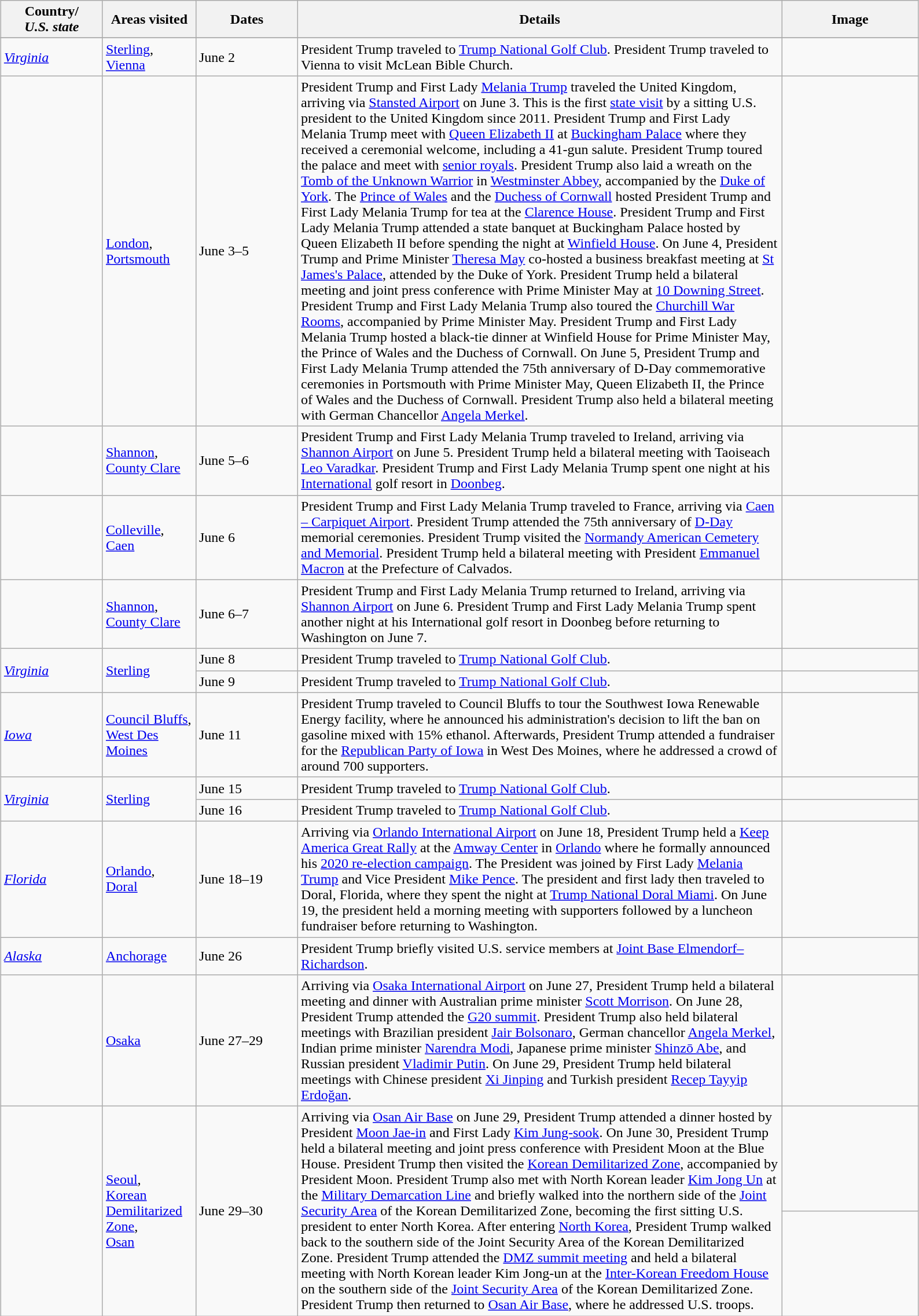<table class="wikitable" style="margin: 1em auto 1em auto">
<tr>
<th width=110>Country/<br><em>U.S. state</em></th>
<th width=100>Areas visited</th>
<th width=110>Dates</th>
<th width=550>Details</th>
<th width=150>Image</th>
</tr>
<tr>
</tr>
<tr>
<td> <em><a href='#'>Virginia</a></em></td>
<td><a href='#'>Sterling</a>, <a href='#'>Vienna</a></td>
<td>June 2</td>
<td>President Trump traveled to <a href='#'>Trump National Golf Club</a>. President Trump traveled to Vienna to visit McLean Bible Church.</td>
<td></td>
</tr>
<tr>
<td></td>
<td><a href='#'>London</a>, <a href='#'>Portsmouth</a></td>
<td>June 3–5</td>
<td>President Trump and First Lady <a href='#'>Melania Trump</a> traveled the United Kingdom, arriving via <a href='#'>Stansted Airport</a> on June 3. This is the first <a href='#'>state visit</a> by a sitting U.S. president to the United Kingdom since 2011. President Trump and First Lady Melania Trump meet with <a href='#'>Queen Elizabeth II</a> at <a href='#'>Buckingham Palace</a> where they received a ceremonial welcome, including a 41-gun salute. President Trump toured the palace and meet with <a href='#'>senior royals</a>. President Trump also laid a wreath on the <a href='#'>Tomb of the Unknown Warrior</a> in <a href='#'>Westminster Abbey</a>, accompanied by the <a href='#'>Duke of York</a>.  The <a href='#'>Prince of Wales</a> and the <a href='#'>Duchess of Cornwall</a> hosted President Trump and First Lady Melania Trump for tea at the <a href='#'>Clarence House</a>. President Trump and First Lady Melania Trump attended a state banquet at Buckingham Palace hosted by Queen Elizabeth II before spending the night at <a href='#'>Winfield House</a>. On June 4, President Trump and Prime Minister <a href='#'>Theresa May</a> co-hosted a business breakfast meeting at <a href='#'>St James's Palace</a>, attended by the Duke of York. President Trump held a bilateral meeting and joint press conference with Prime Minister May at <a href='#'>10 Downing Street</a>. President Trump and First Lady Melania Trump also toured the <a href='#'>Churchill War Rooms</a>, accompanied by Prime Minister May. President Trump and First Lady Melania Trump hosted a black-tie dinner at Winfield House for Prime Minister May, the Prince of Wales and the Duchess of Cornwall. On June 5, President Trump and First Lady Melania Trump attended the 75th anniversary of D-Day commemorative ceremonies in Portsmouth with Prime Minister May, Queen Elizabeth II, the Prince of Wales and the Duchess of Cornwall. President Trump also held a bilateral meeting with German Chancellor <a href='#'>Angela Merkel</a>.</td>
<td></td>
</tr>
<tr>
<td></td>
<td><a href='#'>Shannon</a>,<br><a href='#'>County Clare</a></td>
<td>June 5–6</td>
<td>President Trump and First Lady Melania Trump traveled to Ireland, arriving via <a href='#'>Shannon Airport</a> on June 5. President Trump held a bilateral meeting with Taoiseach <a href='#'>Leo Varadkar</a>. President Trump and First Lady Melania Trump spent one night at his <a href='#'>International</a> golf resort in <a href='#'>Doonbeg</a>.</td>
<td></td>
</tr>
<tr>
<td></td>
<td><a href='#'>Colleville</a>,<br><a href='#'>Caen</a></td>
<td>June 6</td>
<td>President Trump and First Lady Melania Trump traveled to France, arriving via <a href='#'>Caen – Carpiquet Airport</a>. President Trump attended the 75th anniversary of <a href='#'>D-Day</a> memorial ceremonies. President Trump visited the <a href='#'>Normandy American Cemetery and Memorial</a>. President Trump held a bilateral meeting with President <a href='#'>Emmanuel Macron</a> at the Prefecture of Calvados.</td>
<td></td>
</tr>
<tr>
<td></td>
<td><a href='#'>Shannon</a>,<br><a href='#'>County Clare</a></td>
<td>June 6–7</td>
<td>President Trump and First Lady Melania Trump returned to Ireland, arriving via <a href='#'>Shannon Airport</a> on June 6. President Trump and First Lady Melania Trump spent another night at his International golf resort in Doonbeg before returning to Washington on June 7.</td>
<td></td>
</tr>
<tr>
<td rowspan=2> <em><a href='#'>Virginia</a></em></td>
<td rowspan=2><a href='#'>Sterling</a></td>
<td>June 8</td>
<td>President Trump traveled to <a href='#'>Trump National Golf Club</a>.</td>
<td></td>
</tr>
<tr>
<td>June 9</td>
<td>President Trump traveled to <a href='#'>Trump National Golf Club</a>.</td>
<td></td>
</tr>
<tr>
<td> <em><a href='#'>Iowa</a></em></td>
<td><a href='#'>Council Bluffs</a>,<br><a href='#'>West Des Moines</a></td>
<td>June 11</td>
<td>President Trump traveled to Council Bluffs to tour the Southwest Iowa Renewable Energy facility, where he announced his administration's decision to lift the ban on gasoline mixed with 15% ethanol. Afterwards, President Trump attended a fundraiser for the <a href='#'>Republican Party of Iowa</a> in West Des Moines, where he addressed a crowd of around 700 supporters.</td>
<td></td>
</tr>
<tr>
<td rowspan=2> <em><a href='#'>Virginia</a></em></td>
<td rowspan=2><a href='#'>Sterling</a></td>
<td>June 15</td>
<td>President Trump traveled to <a href='#'>Trump National Golf Club</a>.</td>
<td></td>
</tr>
<tr>
<td>June 16</td>
<td>President Trump traveled to <a href='#'>Trump National Golf Club</a>.</td>
<td></td>
</tr>
<tr>
<td> <em><a href='#'>Florida</a></em></td>
<td><a href='#'>Orlando</a>,<br><a href='#'>Doral</a></td>
<td>June 18–19</td>
<td>Arriving via <a href='#'>Orlando International Airport</a> on June 18, President Trump held a <a href='#'>Keep America Great Rally</a> at the <a href='#'>Amway Center</a> in <a href='#'>Orlando</a> where he formally announced his <a href='#'>2020 re-election campaign</a>. The President was joined by First Lady <a href='#'>Melania Trump</a> and Vice President <a href='#'>Mike Pence</a>. The president and first lady then traveled to Doral, Florida, where they spent the night at <a href='#'>Trump National Doral Miami</a>. On June 19, the president held a morning meeting with supporters followed by a luncheon fundraiser before returning to Washington.</td>
<td></td>
</tr>
<tr>
<td> <em><a href='#'>Alaska</a></em></td>
<td><a href='#'>Anchorage</a></td>
<td>June 26</td>
<td>President Trump briefly visited U.S. service members at <a href='#'>Joint Base Elmendorf–Richardson</a>.</td>
<td></td>
</tr>
<tr>
<td></td>
<td><a href='#'>Osaka</a></td>
<td>June 27–29</td>
<td>Arriving via <a href='#'>Osaka International Airport</a> on June 27, President Trump held a bilateral meeting and dinner with Australian prime minister <a href='#'>Scott Morrison</a>.  On June 28, President Trump attended the <a href='#'>G20 summit</a>. President Trump also held bilateral meetings with Brazilian president <a href='#'>Jair Bolsonaro</a>, German chancellor <a href='#'>Angela Merkel</a>, Indian prime minister <a href='#'>Narendra Modi</a>, Japanese prime minister <a href='#'>Shinzō Abe</a>, and Russian president <a href='#'>Vladimir Putin</a>. On June 29, President Trump held bilateral meetings with Chinese president <a href='#'>Xi Jinping</a> and Turkish president <a href='#'>Recep Tayyip Erdoğan</a>.</td>
<td></td>
</tr>
<tr>
<td rowspan=2></td>
<td rowspan=2><a href='#'>Seoul</a>,<br><a href='#'>Korean Demilitarized Zone</a>,<br><a href='#'>Osan</a></td>
<td rowspan=2>June 29–30</td>
<td rowspan=2>Arriving via <a href='#'>Osan Air Base</a> on June 29, President Trump attended a dinner hosted by President <a href='#'>Moon Jae-in</a> and First Lady <a href='#'>Kim Jung-sook</a>. On June 30, President Trump held a bilateral meeting and joint press conference with President Moon at the Blue House. President Trump then visited the <a href='#'>Korean Demilitarized Zone</a>, accompanied by President Moon. President Trump also met with North Korean leader <a href='#'>Kim Jong Un</a> at the <a href='#'>Military Demarcation Line</a> and briefly walked into the northern side of the <a href='#'>Joint Security Area</a> of the Korean Demilitarized Zone, becoming the first sitting U.S. president to enter North Korea. After entering <a href='#'>North Korea</a>, President Trump walked back to the southern side of the Joint Security Area of the Korean Demilitarized Zone. President Trump attended the <a href='#'>DMZ summit meeting</a> and held a bilateral meeting with North Korean leader Kim Jong-un at the <a href='#'>Inter-Korean Freedom House</a> on the southern side of the <a href='#'>Joint Security Area</a> of the Korean Demilitarized Zone. President Trump then returned to <a href='#'>Osan Air Base</a>, where he addressed U.S. troops.</td>
<td></td>
</tr>
<tr>
<td></td>
</tr>
</table>
